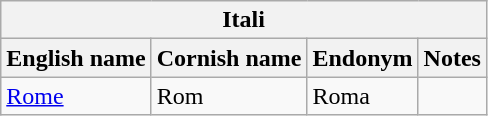<table class="wikitable sortable">
<tr>
<th colspan="24"> Itali</th>
</tr>
<tr>
<th>English name</th>
<th>Cornish name</th>
<th>Endonym</th>
<th>Notes</th>
</tr>
<tr>
<td><a href='#'>Rome</a></td>
<td>Rom</td>
<td>Roma</td>
<td></td>
</tr>
</table>
